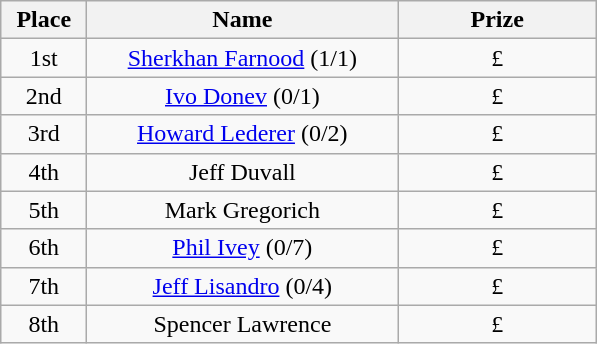<table class="wikitable">
<tr>
<th width="50">Place</th>
<th width="200">Name</th>
<th width="125">Prize</th>
</tr>
<tr>
<td align="center">1st</td>
<td align="center"><a href='#'>Sherkhan Farnood</a> (1/1)</td>
<td align="center">£</td>
</tr>
<tr>
<td align="center">2nd</td>
<td align="center"><a href='#'>Ivo Donev</a> (0/1)</td>
<td align="center">£</td>
</tr>
<tr>
<td align="center">3rd</td>
<td align="center"><a href='#'>Howard Lederer</a> (0/2)</td>
<td align="center">£</td>
</tr>
<tr>
<td align="center">4th</td>
<td align="center">Jeff Duvall</td>
<td align="center">£</td>
</tr>
<tr>
<td align="center">5th</td>
<td align="center">Mark Gregorich</td>
<td align="center">£</td>
</tr>
<tr>
<td align="center">6th</td>
<td align="center"><a href='#'>Phil Ivey</a> (0/7)</td>
<td align="center">£</td>
</tr>
<tr>
<td align="center">7th</td>
<td align="center"><a href='#'>Jeff Lisandro</a> (0/4)</td>
<td align="center">£</td>
</tr>
<tr>
<td align="center">8th</td>
<td align="center">Spencer Lawrence</td>
<td align="center">£</td>
</tr>
</table>
